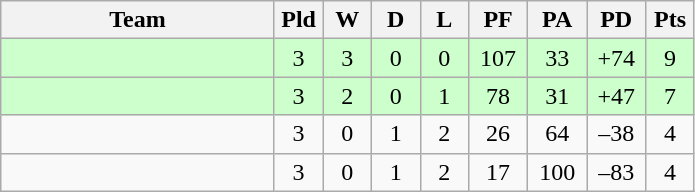<table class="wikitable" style="text-align:center;">
<tr>
<th width=175>Team</th>
<th style="width:25px;" abbr="Played">Pld</th>
<th style="width:25px;" abbr="Won">W</th>
<th style="width:25px;" abbr="Drawn">D</th>
<th style="width:25px;" abbr="Lost">L</th>
<th style="width:32px;" abbr="Points for">PF</th>
<th style="width:32px;" abbr="Points against">PA</th>
<th style="width:32px;" abbr="Points difference">PD</th>
<th style="width:25px;" abbr="Points">Pts</th>
</tr>
<tr style="background:#cfc;">
<td style="text-align:left;"></td>
<td>3</td>
<td>3</td>
<td>0</td>
<td>0</td>
<td>107</td>
<td>33</td>
<td>+74</td>
<td>9</td>
</tr>
<tr style="background:#cfc;">
<td style="text-align:left;"></td>
<td>3</td>
<td>2</td>
<td>0</td>
<td>1</td>
<td>78</td>
<td>31</td>
<td>+47</td>
<td>7</td>
</tr>
<tr>
<td style="text-align:left;"></td>
<td>3</td>
<td>0</td>
<td>1</td>
<td>2</td>
<td>26</td>
<td>64</td>
<td>–38</td>
<td>4</td>
</tr>
<tr>
<td style="text-align:left;"></td>
<td>3</td>
<td>0</td>
<td>1</td>
<td>2</td>
<td>17</td>
<td>100</td>
<td>–83</td>
<td>4</td>
</tr>
</table>
